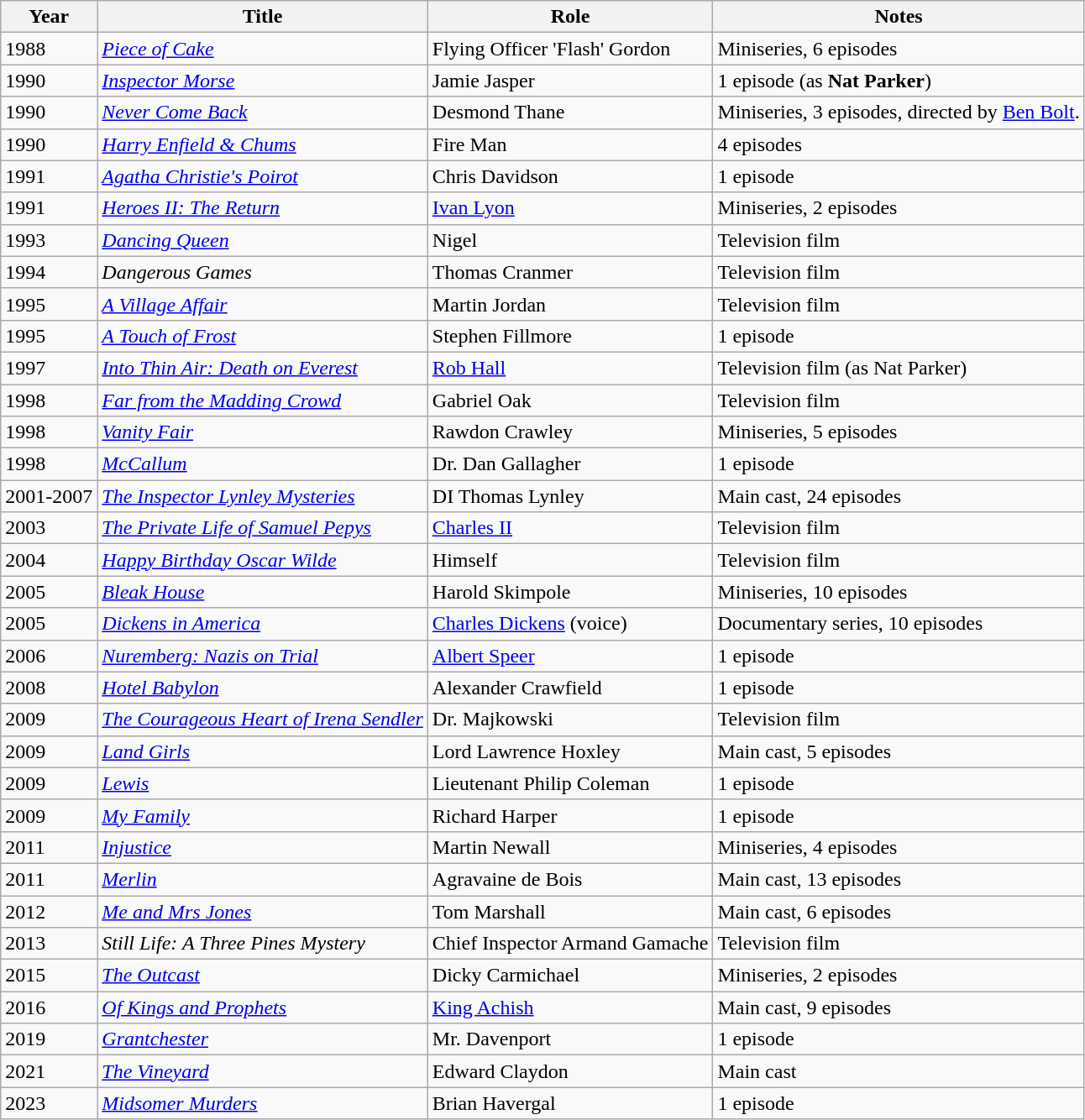<table class="wikitable sortable">
<tr>
<th>Year</th>
<th>Title</th>
<th>Role</th>
<th>Notes</th>
</tr>
<tr>
<td>1988</td>
<td><em><a href='#'>Piece of Cake</a></em></td>
<td>Flying Officer 'Flash' Gordon</td>
<td>Miniseries, 6 episodes</td>
</tr>
<tr>
<td>1990</td>
<td><em><a href='#'>Inspector Morse</a></em></td>
<td>Jamie Jasper</td>
<td>1 episode (as <strong>Nat Parker</strong>)</td>
</tr>
<tr>
<td>1990</td>
<td><em><a href='#'>Never Come Back</a></em></td>
<td>Desmond Thane</td>
<td>Miniseries, 3 episodes, directed by <a href='#'>Ben Bolt</a>.</td>
</tr>
<tr>
<td>1990</td>
<td><em><a href='#'>Harry Enfield & Chums</a></em></td>
<td>Fire Man</td>
<td>4 episodes</td>
</tr>
<tr>
<td>1991</td>
<td><em><a href='#'>Agatha Christie's Poirot</a></em></td>
<td>Chris Davidson</td>
<td>1 episode</td>
</tr>
<tr>
<td>1991</td>
<td><em><a href='#'>Heroes II: The Return</a></em></td>
<td><a href='#'>Ivan Lyon</a></td>
<td>Miniseries, 2 episodes</td>
</tr>
<tr>
<td>1993</td>
<td><em><a href='#'>Dancing Queen</a></em></td>
<td>Nigel</td>
<td>Television film</td>
</tr>
<tr>
<td>1994</td>
<td><em>Dangerous Games</em></td>
<td>Thomas Cranmer</td>
<td>Television film</td>
</tr>
<tr>
<td>1995</td>
<td><em><a href='#'>A Village Affair</a></em></td>
<td>Martin Jordan</td>
<td>Television film</td>
</tr>
<tr>
<td>1995</td>
<td><em><a href='#'>A Touch of Frost</a></em></td>
<td>Stephen Fillmore</td>
<td>1 episode</td>
</tr>
<tr>
<td>1997</td>
<td><em><a href='#'>Into Thin Air: Death on Everest</a></em></td>
<td><a href='#'>Rob Hall</a></td>
<td>Television film (as Nat Parker)</td>
</tr>
<tr>
<td>1998</td>
<td><em><a href='#'>Far from the Madding Crowd</a></em></td>
<td>Gabriel Oak</td>
<td>Television film</td>
</tr>
<tr>
<td>1998</td>
<td><em><a href='#'>Vanity Fair</a></em></td>
<td>Rawdon Crawley</td>
<td>Miniseries, 5 episodes</td>
</tr>
<tr>
<td>1998</td>
<td><em><a href='#'>McCallum</a></em></td>
<td>Dr. Dan Gallagher</td>
<td>1 episode</td>
</tr>
<tr>
<td>2001-2007</td>
<td><em><a href='#'>The Inspector Lynley Mysteries</a></em></td>
<td>DI Thomas Lynley</td>
<td>Main cast, 24 episodes</td>
</tr>
<tr>
<td>2003</td>
<td><em><a href='#'>The Private Life of Samuel Pepys</a></em></td>
<td><a href='#'>Charles II</a></td>
<td>Television film</td>
</tr>
<tr>
<td>2004</td>
<td><em><a href='#'>Happy Birthday Oscar Wilde</a></em></td>
<td>Himself</td>
<td>Television film</td>
</tr>
<tr>
<td>2005</td>
<td><em><a href='#'>Bleak House</a></em></td>
<td>Harold Skimpole</td>
<td>Miniseries, 10 episodes</td>
</tr>
<tr>
<td>2005</td>
<td><em><a href='#'>Dickens in America</a></em></td>
<td><a href='#'>Charles Dickens</a> (voice)</td>
<td>Documentary series, 10 episodes</td>
</tr>
<tr>
<td>2006</td>
<td><em><a href='#'>Nuremberg: Nazis on Trial</a></em></td>
<td><a href='#'>Albert Speer</a></td>
<td>1 episode</td>
</tr>
<tr>
<td>2008</td>
<td><em><a href='#'>Hotel Babylon</a></em></td>
<td>Alexander Crawfield</td>
<td>1 episode</td>
</tr>
<tr>
<td>2009</td>
<td><em><a href='#'>The Courageous Heart of Irena Sendler</a></em></td>
<td>Dr. Majkowski</td>
<td>Television film</td>
</tr>
<tr>
<td>2009</td>
<td><em><a href='#'>Land Girls</a></em></td>
<td>Lord Lawrence Hoxley</td>
<td>Main cast, 5 episodes</td>
</tr>
<tr>
<td>2009</td>
<td><em><a href='#'>Lewis</a></em></td>
<td>Lieutenant Philip Coleman</td>
<td>1 episode</td>
</tr>
<tr>
<td>2009</td>
<td><em><a href='#'>My Family</a></em></td>
<td>Richard Harper</td>
<td>1 episode</td>
</tr>
<tr>
<td>2011</td>
<td><em><a href='#'>Injustice</a></em></td>
<td>Martin Newall</td>
<td>Miniseries, 4 episodes</td>
</tr>
<tr>
<td>2011</td>
<td><em><a href='#'>Merlin</a></em></td>
<td>Agravaine de Bois</td>
<td>Main cast, 13 episodes</td>
</tr>
<tr>
<td>2012</td>
<td><em><a href='#'>Me and Mrs Jones</a></em></td>
<td>Tom Marshall</td>
<td>Main cast, 6 episodes</td>
</tr>
<tr>
<td>2013</td>
<td><em>Still Life: A Three Pines Mystery</em></td>
<td>Chief Inspector Armand Gamache</td>
<td>Television film</td>
</tr>
<tr>
<td>2015</td>
<td><em><a href='#'>The Outcast</a></em></td>
<td>Dicky Carmichael</td>
<td>Miniseries, 2 episodes</td>
</tr>
<tr>
<td>2016</td>
<td><em><a href='#'>Of Kings and Prophets</a></em></td>
<td><a href='#'>King Achish</a></td>
<td>Main cast, 9 episodes</td>
</tr>
<tr>
<td>2019</td>
<td><em><a href='#'>Grantchester</a></em></td>
<td>Mr. Davenport</td>
<td>1 episode</td>
</tr>
<tr>
<td>2021</td>
<td><em><a href='#'>The Vineyard</a></em></td>
<td>Edward Claydon</td>
<td>Main cast</td>
</tr>
<tr>
<td>2023</td>
<td><em><a href='#'>Midsomer Murders</a></em></td>
<td>Brian Havergal</td>
<td>1 episode</td>
</tr>
</table>
